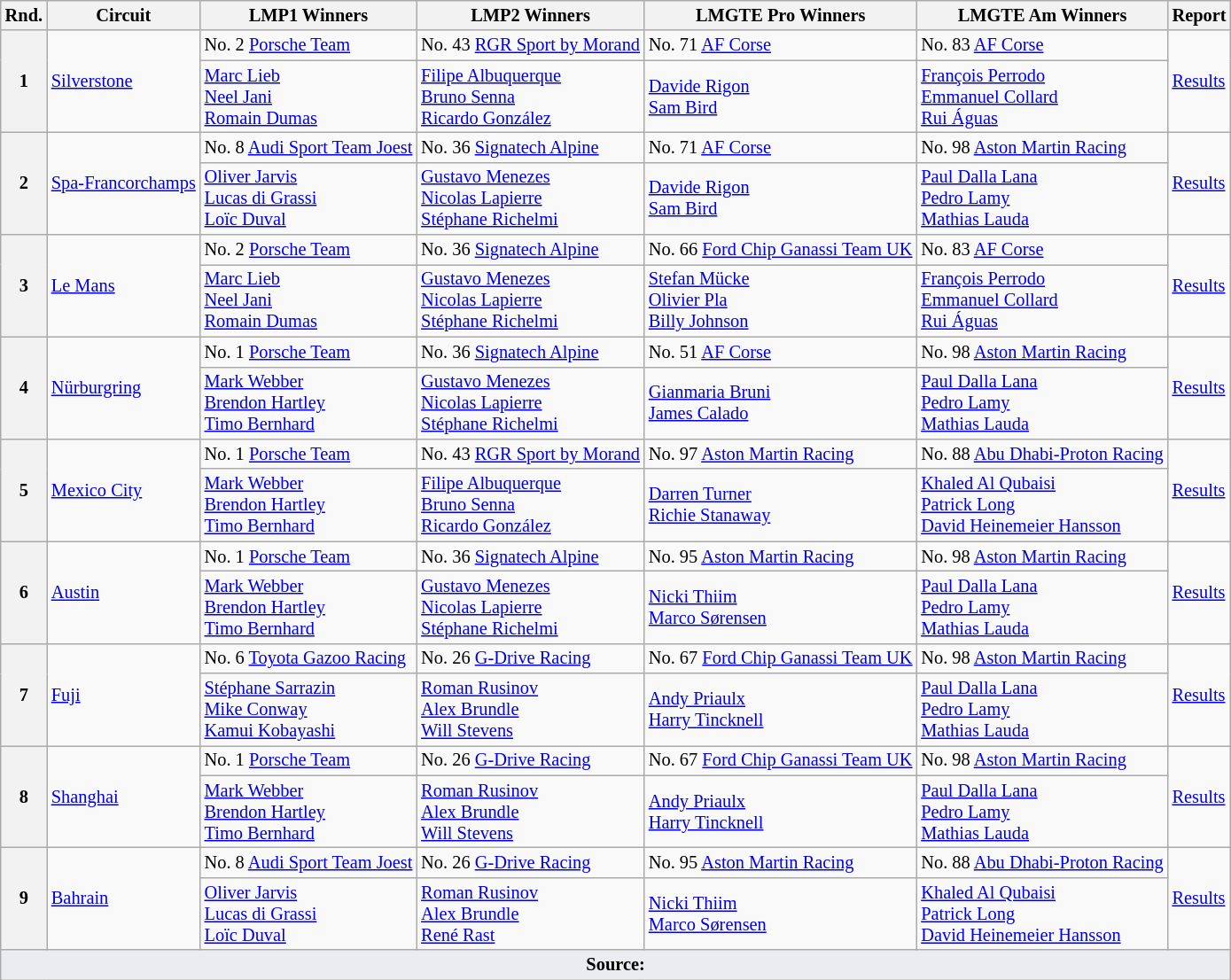<table class="wikitable" style="font-size: 85%;">
<tr>
<th>Rnd.</th>
<th>Circuit</th>
<th>LMP1 Winners</th>
<th>LMP2 Winners</th>
<th>LMGTE Pro Winners</th>
<th>LMGTE Am Winners</th>
<th>Report</th>
</tr>
<tr>
<th rowspan=2>1</th>
<td rowspan=2><a href='#'>Silverstone</a></td>
<td> No. 2 <a href='#'>Porsche Team</a></td>
<td> No. 43 <a href='#'>RGR Sport by Morand</a></td>
<td> No. 71 <a href='#'>AF Corse</a></td>
<td> No. 83 <a href='#'>AF Corse</a></td>
<td rowspan=2><a href='#'>Results</a></td>
</tr>
<tr>
<td> <a href='#'>Marc Lieb</a><br> <a href='#'>Neel Jani</a><br> <a href='#'>Romain Dumas</a></td>
<td> <a href='#'>Filipe Albuquerque</a><br> <a href='#'>Bruno Senna</a><br> <a href='#'>Ricardo González</a></td>
<td> <a href='#'>Davide Rigon</a><br> <a href='#'>Sam Bird</a></td>
<td> <a href='#'>François Perrodo</a><br> <a href='#'>Emmanuel Collard</a><br> <a href='#'>Rui Águas</a></td>
</tr>
<tr>
<th rowspan=2>2</th>
<td rowspan=2><a href='#'>Spa-Francorchamps</a></td>
<td> No. 8 <a href='#'>Audi Sport Team Joest</a></td>
<td> No. 36 <a href='#'>Signatech Alpine</a></td>
<td> No. 71 <a href='#'>AF Corse</a></td>
<td> No. 98 <a href='#'>Aston Martin Racing</a></td>
<td rowspan=2><a href='#'>Results</a></td>
</tr>
<tr>
<td> <a href='#'>Oliver Jarvis</a><br> <a href='#'>Lucas di Grassi</a><br> <a href='#'>Loïc Duval</a></td>
<td> <a href='#'>Gustavo Menezes</a><br> <a href='#'>Nicolas Lapierre</a><br> <a href='#'>Stéphane Richelmi</a></td>
<td> <a href='#'>Davide Rigon</a><br> <a href='#'>Sam Bird</a></td>
<td> <a href='#'>Paul Dalla Lana</a><br> <a href='#'>Pedro Lamy</a><br> <a href='#'>Mathias Lauda</a></td>
</tr>
<tr>
<th rowspan=2>3</th>
<td rowspan=2><a href='#'>Le Mans</a></td>
<td> No. 2 <a href='#'>Porsche Team</a></td>
<td> No. 36 <a href='#'>Signatech Alpine</a></td>
<td> No. 66 <a href='#'>Ford Chip Ganassi Team UK</a></td>
<td> No. 83 <a href='#'>AF Corse</a></td>
<td rowspan=2><a href='#'>Results</a></td>
</tr>
<tr>
<td> <a href='#'>Marc Lieb</a><br> <a href='#'>Neel Jani</a><br> <a href='#'>Romain Dumas</a></td>
<td> <a href='#'>Gustavo Menezes</a><br> <a href='#'>Nicolas Lapierre</a><br> <a href='#'>Stéphane Richelmi</a></td>
<td> <a href='#'>Stefan Mücke</a><br> <a href='#'>Olivier Pla</a><br> <a href='#'>Billy Johnson</a></td>
<td> <a href='#'>François Perrodo</a><br> <a href='#'>Emmanuel Collard</a><br> <a href='#'>Rui Águas</a></td>
</tr>
<tr>
<th rowspan=2>4</th>
<td rowspan=2><a href='#'>Nürburgring</a></td>
<td> No. 1 <a href='#'>Porsche Team</a></td>
<td> No. 36 <a href='#'>Signatech Alpine</a></td>
<td> No. 51 <a href='#'>AF Corse</a></td>
<td> No. 98 <a href='#'>Aston Martin Racing</a></td>
<td rowspan=2><a href='#'>Results</a></td>
</tr>
<tr>
<td> <a href='#'>Mark Webber</a><br> <a href='#'>Brendon Hartley</a><br> <a href='#'>Timo Bernhard</a></td>
<td> <a href='#'>Gustavo Menezes</a><br> <a href='#'>Nicolas Lapierre</a><br> <a href='#'>Stéphane Richelmi</a></td>
<td> <a href='#'>Gianmaria Bruni</a><br> <a href='#'>James Calado</a></td>
<td> <a href='#'>Paul Dalla Lana</a><br> <a href='#'>Pedro Lamy</a><br> <a href='#'>Mathias Lauda</a></td>
</tr>
<tr>
<th rowspan=2>5</th>
<td rowspan=2><a href='#'>Mexico City</a></td>
<td> No. 1 <a href='#'>Porsche Team</a></td>
<td> No. 43 <a href='#'>RGR Sport by Morand</a></td>
<td> No. 97 <a href='#'>Aston Martin Racing</a></td>
<td> No. 88 <a href='#'>Abu Dhabi-Proton Racing</a></td>
<td rowspan=2><a href='#'>Results</a></td>
</tr>
<tr>
<td> <a href='#'>Mark Webber</a><br> <a href='#'>Brendon Hartley</a><br> <a href='#'>Timo Bernhard</a></td>
<td> <a href='#'>Filipe Albuquerque</a><br> <a href='#'>Bruno Senna</a><br> <a href='#'>Ricardo González</a></td>
<td> <a href='#'>Darren Turner</a><br> <a href='#'>Richie Stanaway</a></td>
<td> <a href='#'>Khaled Al Qubaisi</a><br> <a href='#'>Patrick Long</a><br> <a href='#'>David Heinemeier Hansson</a></td>
</tr>
<tr>
<th rowspan=2>6</th>
<td rowspan=2><a href='#'>Austin</a></td>
<td> No. 1 <a href='#'>Porsche Team</a></td>
<td> No. 36 <a href='#'>Signatech Alpine</a></td>
<td> No. 95 <a href='#'>Aston Martin Racing</a></td>
<td> No. 98 <a href='#'>Aston Martin Racing</a></td>
<td rowspan=2><a href='#'>Results</a></td>
</tr>
<tr>
<td> <a href='#'>Mark Webber</a><br> <a href='#'>Brendon Hartley</a><br> <a href='#'>Timo Bernhard</a></td>
<td> <a href='#'>Gustavo Menezes</a><br> <a href='#'>Nicolas Lapierre</a><br> <a href='#'>Stéphane Richelmi</a></td>
<td> <a href='#'>Nicki Thiim</a><br> <a href='#'>Marco Sørensen</a></td>
<td> <a href='#'>Paul Dalla Lana</a><br> <a href='#'>Pedro Lamy</a><br> <a href='#'>Mathias Lauda</a></td>
</tr>
<tr>
<th rowspan=2>7</th>
<td rowspan=2><a href='#'>Fuji</a></td>
<td> No. 6 <a href='#'>Toyota Gazoo Racing</a></td>
<td> No. 26 <a href='#'>G-Drive Racing</a></td>
<td> No. 67 <a href='#'>Ford Chip Ganassi Team UK</a></td>
<td> No. 98 <a href='#'>Aston Martin Racing</a></td>
<td rowspan=2><a href='#'>Results</a></td>
</tr>
<tr>
<td> <a href='#'>Stéphane Sarrazin</a><br> <a href='#'>Mike Conway</a><br> <a href='#'>Kamui Kobayashi</a></td>
<td> <a href='#'>Roman Rusinov</a><br> <a href='#'>Alex Brundle</a><br> <a href='#'>Will Stevens</a></td>
<td> <a href='#'>Andy Priaulx</a><br> <a href='#'>Harry Tincknell</a></td>
<td> <a href='#'>Paul Dalla Lana</a><br> <a href='#'>Pedro Lamy</a><br> <a href='#'>Mathias Lauda</a></td>
</tr>
<tr>
<th rowspan=2>8</th>
<td rowspan=2><a href='#'>Shanghai</a></td>
<td> No. 1 <a href='#'>Porsche Team</a></td>
<td> No. 26 <a href='#'>G-Drive Racing</a></td>
<td> No. 67 <a href='#'>Ford Chip Ganassi Team UK</a></td>
<td> No. 98 <a href='#'>Aston Martin Racing</a></td>
<td rowspan=2><a href='#'>Results</a></td>
</tr>
<tr>
<td> <a href='#'>Mark Webber</a><br> <a href='#'>Brendon Hartley</a><br> <a href='#'>Timo Bernhard</a></td>
<td> <a href='#'>Roman Rusinov</a><br> <a href='#'>Alex Brundle</a><br> <a href='#'>Will Stevens</a></td>
<td> <a href='#'>Andy Priaulx</a><br> <a href='#'>Harry Tincknell</a></td>
<td> <a href='#'>Paul Dalla Lana</a><br> <a href='#'>Pedro Lamy</a><br> <a href='#'>Mathias Lauda</a></td>
</tr>
<tr>
<th rowspan=2>9</th>
<td rowspan=2><a href='#'>Bahrain</a></td>
<td> No. 8 <a href='#'>Audi Sport Team Joest</a></td>
<td> No. 26 <a href='#'>G-Drive Racing</a></td>
<td> No. 95 <a href='#'>Aston Martin Racing</a></td>
<td> No. 88 <a href='#'>Abu Dhabi-Proton Racing</a></td>
<td rowspan=2><a href='#'>Results</a></td>
</tr>
<tr>
<td> <a href='#'>Oliver Jarvis</a><br> <a href='#'>Lucas di Grassi</a><br> <a href='#'>Loïc Duval</a></td>
<td> <a href='#'>Roman Rusinov</a><br> <a href='#'>Alex Brundle</a><br> <a href='#'>René Rast</a></td>
<td> <a href='#'>Nicki Thiim</a><br> <a href='#'>Marco Sørensen</a></td>
<td> <a href='#'>Khaled Al Qubaisi</a><br> <a href='#'>Patrick Long</a><br> <a href='#'>David Heinemeier Hansson</a></td>
</tr>
<tr class="sortbottom">
<td colspan="7" style="background-color:#EAECF0;text-align:center"><strong>Source:</strong></td>
</tr>
</table>
